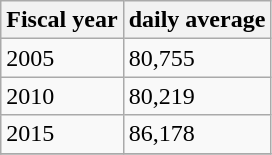<table class="wikitable">
<tr>
<th>Fiscal year</th>
<th>daily average</th>
</tr>
<tr>
<td>2005</td>
<td>80,755</td>
</tr>
<tr>
<td>2010</td>
<td>80,219</td>
</tr>
<tr>
<td>2015</td>
<td>86,178</td>
</tr>
<tr>
</tr>
</table>
